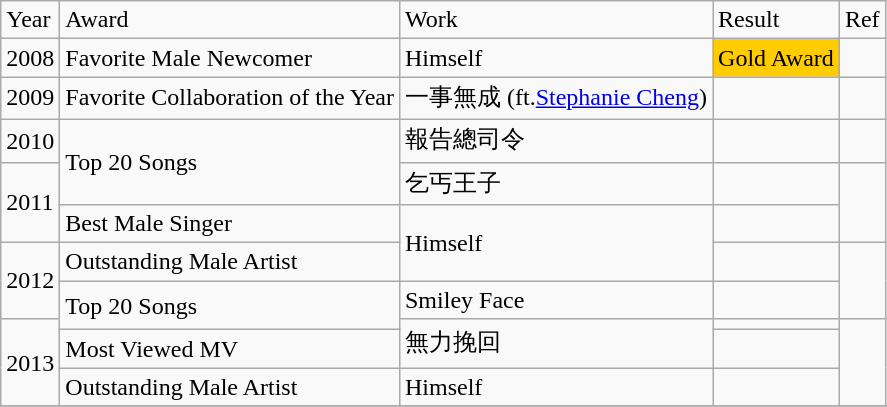<table class="wikitable">
<tr>
<td>Year</td>
<td>Award</td>
<td>Work</td>
<td>Result</td>
<td>Ref</td>
</tr>
<tr>
<td>2008</td>
<td>Favorite Male Newcomer</td>
<td>Himself</td>
<td style="background:#fc0;"><div>Gold Award</div></td>
<td></td>
</tr>
<tr>
<td>2009</td>
<td>Favorite Collaboration of the Year</td>
<td>一事無成 (ft.<a href='#'>Stephanie Cheng</a>)</td>
<td></td>
<td></td>
</tr>
<tr>
<td>2010</td>
<td rowspan="2">Top 20 Songs</td>
<td>報告總司令</td>
<td></td>
<td></td>
</tr>
<tr>
<td rowspan="2">2011</td>
<td>乞丐王子</td>
<td></td>
<td rowspan="2"></td>
</tr>
<tr>
<td>Best Male Singer</td>
<td rowspan="2">Himself</td>
<td></td>
</tr>
<tr>
<td rowspan="2">2012</td>
<td>Outstanding Male Artist</td>
<td></td>
<td rowspan="2"></td>
</tr>
<tr>
<td rowspan="2">Top 20 Songs</td>
<td>Smiley Face</td>
<td></td>
</tr>
<tr>
<td rowspan="3">2013</td>
<td rowspan="2">無力挽回</td>
<td></td>
<td rowspan="3"></td>
</tr>
<tr>
<td>Most Viewed MV</td>
<td></td>
</tr>
<tr>
<td>Outstanding Male Artist</td>
<td>Himself</td>
<td></td>
</tr>
<tr>
</tr>
</table>
